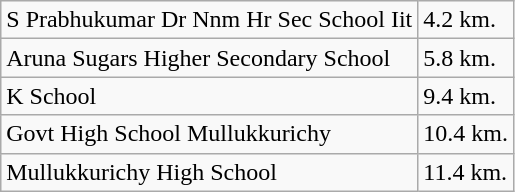<table class="wikitable">
<tr>
<td>S Prabhukumar Dr Nnm Hr Sec School Iit</td>
<td>4.2 km.</td>
</tr>
<tr>
<td>Aruna Sugars Higher Secondary School</td>
<td>5.8 km.</td>
</tr>
<tr>
<td>K School</td>
<td>9.4 km.</td>
</tr>
<tr>
<td>Govt High School Mullukkurichy</td>
<td>10.4 km.</td>
</tr>
<tr>
<td>Mullukkurichy High School</td>
<td>11.4 km.</td>
</tr>
</table>
